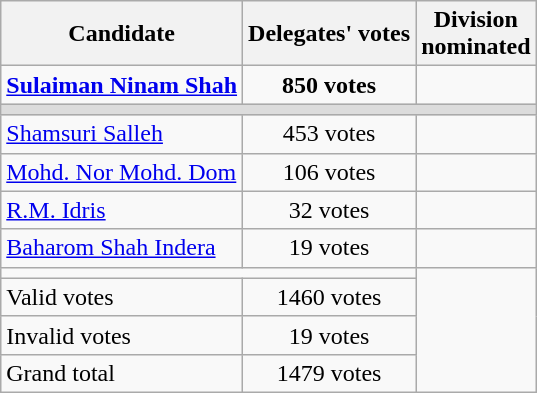<table class=wikitable>
<tr>
<th>Candidate</th>
<th>Delegates' votes</th>
<th>Division <br>nominated</th>
</tr>
<tr>
<td><strong><a href='#'>Sulaiman Ninam Shah</a></strong></td>
<td align=center><strong>850 votes</strong></td>
<td align=center><strong></strong></td>
</tr>
<tr>
<td colspan=3 bgcolor=dcdcdc></td>
</tr>
<tr>
<td><a href='#'>Shamsuri Salleh</a></td>
<td align=center>453 votes</td>
<td align=center></td>
</tr>
<tr>
<td><a href='#'>Mohd. Nor Mohd. Dom</a></td>
<td align=center>106 votes</td>
<td align=center></td>
</tr>
<tr>
<td><a href='#'>R.M. Idris</a></td>
<td align=center>32 votes</td>
<td align=center></td>
</tr>
<tr>
<td><a href='#'>Baharom Shah Indera</a></td>
<td align=center>19 votes</td>
<td align=center></td>
</tr>
<tr>
<td colspan=2></td>
</tr>
<tr>
<td>Valid votes</td>
<td align=center>1460 votes</td>
</tr>
<tr>
<td>Invalid votes</td>
<td align=center>19 votes</td>
</tr>
<tr>
<td>Grand total</td>
<td align=center>1479 votes</td>
</tr>
</table>
